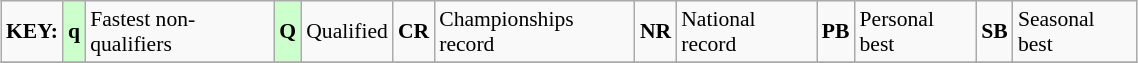<table class="wikitable" style="margin:0.5em auto; font-size:90%;position:relative;" width=60%>
<tr>
<td><strong>KEY:</strong></td>
<td bgcolor=ccffcc align=center><strong>q</strong></td>
<td>Fastest non-qualifiers</td>
<td bgcolor=ccffcc align=center><strong>Q</strong></td>
<td>Qualified</td>
<td align=center><strong>CR</strong></td>
<td>Championships record</td>
<td align=center><strong>NR</strong></td>
<td>National record</td>
<td align=center><strong>PB</strong></td>
<td>Personal best</td>
<td align=center><strong>SB</strong></td>
<td>Seasonal best</td>
</tr>
<tr>
</tr>
</table>
